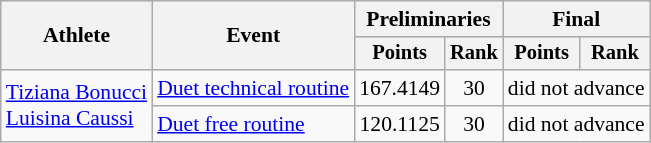<table class="wikitable" style="text-align:center; font-size:90%;">
<tr>
<th rowspan="2">Athlete</th>
<th rowspan="2">Event</th>
<th colspan="2">Preliminaries</th>
<th colspan="2">Final</th>
</tr>
<tr style="font-size:95%">
<th>Points</th>
<th>Rank</th>
<th>Points</th>
<th>Rank</th>
</tr>
<tr>
<td align=left rowspan=2><a href='#'>Tiziana Bonucci</a><br> <a href='#'>Luisina Caussi</a></td>
<td align=left><a href='#'>Duet technical routine</a></td>
<td>167.4149</td>
<td>30</td>
<td colspan=2>did not advance</td>
</tr>
<tr>
<td align=left><a href='#'>Duet free routine</a></td>
<td>120.1125</td>
<td>30</td>
<td colspan=2>did not advance</td>
</tr>
</table>
